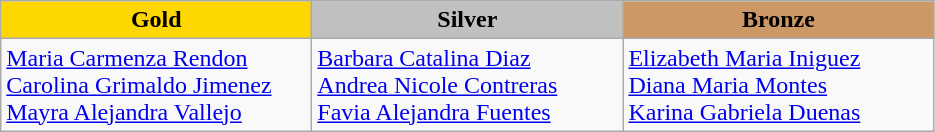<table class="wikitable" style="text-align:left">
<tr align="center">
<td width=200 bgcolor=gold><strong>Gold</strong></td>
<td width=200 bgcolor=silver><strong>Silver</strong></td>
<td width=200 bgcolor=CC9966><strong>Bronze</strong></td>
</tr>
<tr>
<td><a href='#'>Maria Carmenza Rendon</a><br><a href='#'>Carolina Grimaldo Jimenez</a><br><a href='#'>Mayra Alejandra Vallejo</a><br><em></em></td>
<td><a href='#'>Barbara Catalina Diaz</a><br><a href='#'>Andrea Nicole Contreras</a><br><a href='#'>Favia Alejandra Fuentes</a><br><em></em></td>
<td><a href='#'>Elizabeth Maria Iniguez</a><br><a href='#'>Diana Maria Montes</a><br><a href='#'>Karina Gabriela Duenas</a><br><em></em></td>
</tr>
</table>
